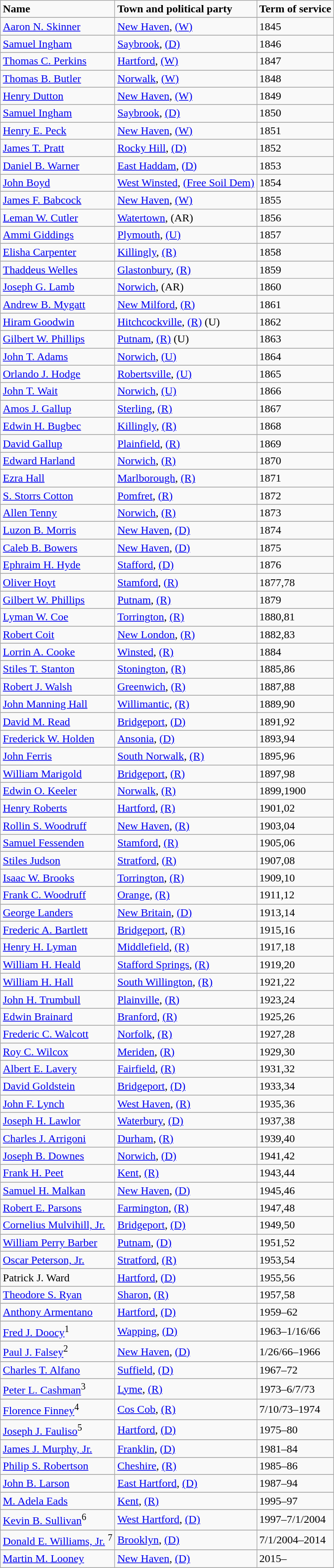<table class="wikitable">
<tr>
<td><strong>Name</strong></td>
<td><strong>Town and political party</strong></td>
<td><strong>Term of service</strong></td>
</tr>
<tr>
</tr>
<tr>
<td><a href='#'>Aaron N. Skinner</a></td>
<td><a href='#'>New Haven</a>, <a href='#'>(W)</a></td>
<td>1845</td>
</tr>
<tr>
</tr>
<tr>
<td><a href='#'>Samuel Ingham</a></td>
<td><a href='#'>Saybrook</a>, <a href='#'>(D)</a></td>
<td>1846</td>
</tr>
<tr>
</tr>
<tr>
<td><a href='#'>Thomas C. Perkins</a></td>
<td><a href='#'>Hartford</a>, <a href='#'>(W)</a></td>
<td>1847</td>
</tr>
<tr>
</tr>
<tr>
<td><a href='#'>Thomas B. Butler</a></td>
<td><a href='#'>Norwalk</a>, <a href='#'>(W)</a></td>
<td>1848</td>
</tr>
<tr>
</tr>
<tr>
<td><a href='#'>Henry Dutton</a></td>
<td><a href='#'>New Haven</a>, <a href='#'>(W)</a></td>
<td>1849</td>
</tr>
<tr>
</tr>
<tr>
<td><a href='#'>Samuel Ingham</a></td>
<td><a href='#'>Saybrook</a>, <a href='#'>(D)</a></td>
<td>1850</td>
</tr>
<tr>
</tr>
<tr>
<td><a href='#'>Henry E. Peck</a></td>
<td><a href='#'>New Haven</a>, <a href='#'>(W)</a></td>
<td>1851</td>
</tr>
<tr>
</tr>
<tr>
<td><a href='#'>James T. Pratt</a></td>
<td><a href='#'>Rocky Hill</a>, <a href='#'>(D)</a></td>
<td>1852</td>
</tr>
<tr>
</tr>
<tr>
<td><a href='#'>Daniel B. Warner</a></td>
<td><a href='#'>East Haddam</a>, <a href='#'>(D)</a></td>
<td>1853</td>
</tr>
<tr>
</tr>
<tr>
<td><a href='#'>John Boyd</a></td>
<td><a href='#'>West Winsted</a>, <a href='#'>(Free Soil Dem)</a></td>
<td>1854</td>
</tr>
<tr>
</tr>
<tr>
<td><a href='#'>James F. Babcock</a></td>
<td><a href='#'>New Haven</a>, <a href='#'>(W)</a></td>
<td>1855</td>
</tr>
<tr>
<td><a href='#'>Leman W. Cutler</a></td>
<td><a href='#'>Watertown</a>, (AR)</td>
<td>1856</td>
</tr>
<tr>
</tr>
<tr>
<td><a href='#'>Ammi Giddings</a></td>
<td><a href='#'>Plymouth</a>, <a href='#'>(U)</a></td>
<td>1857</td>
</tr>
<tr>
</tr>
<tr>
<td><a href='#'>Elisha Carpenter</a></td>
<td><a href='#'>Killingly</a>, <a href='#'>(R)</a></td>
<td>1858</td>
</tr>
<tr>
</tr>
<tr>
<td><a href='#'>Thaddeus Welles</a></td>
<td><a href='#'>Glastonbury</a>, <a href='#'>(R)</a></td>
<td>1859</td>
</tr>
<tr>
<td><a href='#'>Joseph G. Lamb</a></td>
<td><a href='#'>Norwich</a>, (AR)</td>
<td>1860</td>
</tr>
<tr>
</tr>
<tr>
<td><a href='#'>Andrew B. Mygatt</a></td>
<td><a href='#'>New Milford</a>, <a href='#'>(R)</a></td>
<td>1861</td>
</tr>
<tr>
</tr>
<tr>
<td><a href='#'>Hiram Goodwin</a></td>
<td><a href='#'>Hitchcockville</a>, <a href='#'>(R)</a> (U)</td>
<td>1862</td>
</tr>
<tr>
</tr>
<tr>
<td><a href='#'>Gilbert W. Phillips</a></td>
<td><a href='#'>Putnam</a>, <a href='#'>(R)</a> (U)</td>
<td>1863</td>
</tr>
<tr>
</tr>
<tr>
<td><a href='#'>John T. Adams</a></td>
<td><a href='#'>Norwich</a>, <a href='#'>(U)</a></td>
<td>1864</td>
</tr>
<tr>
</tr>
<tr>
<td><a href='#'>Orlando J. Hodge</a></td>
<td><a href='#'>Robertsville</a>, <a href='#'>(U)</a></td>
<td>1865</td>
</tr>
<tr>
</tr>
<tr>
<td><a href='#'>John T. Wait</a></td>
<td><a href='#'>Norwich</a>, <a href='#'>(U)</a></td>
<td>1866</td>
</tr>
<tr>
</tr>
<tr>
<td><a href='#'>Amos J. Gallup</a></td>
<td><a href='#'>Sterling</a>, <a href='#'>(R)</a></td>
<td>1867</td>
</tr>
<tr>
</tr>
<tr>
<td><a href='#'>Edwin H. Bugbec</a></td>
<td><a href='#'>Killingly</a>, <a href='#'>(R)</a></td>
<td>1868</td>
</tr>
<tr>
</tr>
<tr>
<td><a href='#'>David Gallup</a></td>
<td><a href='#'>Plainfield</a>, <a href='#'>(R)</a></td>
<td>1869</td>
</tr>
<tr>
</tr>
<tr>
<td><a href='#'>Edward Harland</a></td>
<td><a href='#'>Norwich</a>, <a href='#'>(R)</a></td>
<td>1870</td>
</tr>
<tr>
</tr>
<tr>
<td><a href='#'>Ezra Hall</a></td>
<td><a href='#'>Marlborough</a>, <a href='#'>(R)</a></td>
<td>1871</td>
</tr>
<tr>
</tr>
<tr>
<td><a href='#'>S. Storrs Cotton</a></td>
<td><a href='#'>Pomfret</a>, <a href='#'>(R)</a></td>
<td>1872</td>
</tr>
<tr>
</tr>
<tr>
<td><a href='#'>Allen Tenny</a></td>
<td><a href='#'>Norwich</a>, <a href='#'>(R)</a></td>
<td>1873</td>
</tr>
<tr>
</tr>
<tr>
<td><a href='#'>Luzon B. Morris</a></td>
<td><a href='#'>New Haven</a>, <a href='#'>(D)</a></td>
<td>1874</td>
</tr>
<tr>
</tr>
<tr>
<td><a href='#'>Caleb B. Bowers</a></td>
<td><a href='#'>New Haven</a>, <a href='#'>(D)</a></td>
<td>1875</td>
</tr>
<tr>
</tr>
<tr>
<td><a href='#'>Ephraim H. Hyde</a></td>
<td><a href='#'>Stafford</a>, <a href='#'>(D)</a></td>
<td>1876</td>
</tr>
<tr>
</tr>
<tr>
<td><a href='#'>Oliver Hoyt</a></td>
<td><a href='#'>Stamford</a>, <a href='#'>(R)</a></td>
<td>1877,78</td>
</tr>
<tr>
</tr>
<tr>
<td><a href='#'>Gilbert W. Phillips</a></td>
<td><a href='#'>Putnam</a>, <a href='#'>(R)</a></td>
<td>1879</td>
</tr>
<tr>
</tr>
<tr>
<td><a href='#'>Lyman W. Coe</a></td>
<td><a href='#'>Torrington</a>, <a href='#'>(R)</a></td>
<td>1880,81</td>
</tr>
<tr>
</tr>
<tr>
<td><a href='#'>Robert Coit</a></td>
<td><a href='#'>New London</a>, <a href='#'>(R)</a></td>
<td>1882,83</td>
</tr>
<tr>
</tr>
<tr>
<td><a href='#'>Lorrin A. Cooke</a></td>
<td><a href='#'>Winsted</a>, <a href='#'>(R)</a></td>
<td>1884</td>
</tr>
<tr>
</tr>
<tr>
<td><a href='#'>Stiles T. Stanton</a></td>
<td><a href='#'>Stonington</a>, <a href='#'>(R)</a></td>
<td>1885,86</td>
</tr>
<tr>
</tr>
<tr>
<td><a href='#'>Robert J. Walsh</a></td>
<td><a href='#'>Greenwich</a>, <a href='#'>(R)</a></td>
<td>1887,88</td>
</tr>
<tr>
</tr>
<tr>
<td><a href='#'>John Manning Hall</a></td>
<td><a href='#'>Willimantic</a>, <a href='#'>(R)</a></td>
<td>1889,90</td>
</tr>
<tr>
</tr>
<tr>
<td><a href='#'>David M. Read</a></td>
<td><a href='#'>Bridgeport</a>, <a href='#'>(D)</a></td>
<td>1891,92</td>
</tr>
<tr>
</tr>
<tr>
<td><a href='#'>Frederick W. Holden</a></td>
<td><a href='#'>Ansonia</a>, <a href='#'>(D)</a></td>
<td>1893,94</td>
</tr>
<tr>
</tr>
<tr>
<td><a href='#'>John Ferris</a></td>
<td><a href='#'>South Norwalk</a>, <a href='#'>(R)</a></td>
<td>1895,96</td>
</tr>
<tr>
</tr>
<tr>
<td><a href='#'>William Marigold</a></td>
<td><a href='#'>Bridgeport</a>, <a href='#'>(R)</a></td>
<td>1897,98</td>
</tr>
<tr>
</tr>
<tr>
<td><a href='#'>Edwin O. Keeler</a></td>
<td><a href='#'>Norwalk</a>, <a href='#'>(R)</a></td>
<td>1899,1900</td>
</tr>
<tr>
</tr>
<tr>
<td><a href='#'>Henry Roberts</a></td>
<td><a href='#'>Hartford</a>, <a href='#'>(R)</a></td>
<td>1901,02</td>
</tr>
<tr>
</tr>
<tr>
<td><a href='#'>Rollin S. Woodruff</a></td>
<td><a href='#'>New Haven</a>, <a href='#'>(R)</a></td>
<td>1903,04</td>
</tr>
<tr>
</tr>
<tr>
<td><a href='#'>Samuel Fessenden</a></td>
<td><a href='#'>Stamford</a>, <a href='#'>(R)</a></td>
<td>1905,06</td>
</tr>
<tr>
</tr>
<tr>
<td><a href='#'>Stiles Judson</a></td>
<td><a href='#'>Stratford</a>, <a href='#'>(R)</a></td>
<td>1907,08</td>
</tr>
<tr>
</tr>
<tr>
<td><a href='#'>Isaac W. Brooks</a></td>
<td><a href='#'>Torrington</a>, <a href='#'>(R)</a></td>
<td>1909,10</td>
</tr>
<tr>
</tr>
<tr>
<td><a href='#'>Frank C. Woodruff</a></td>
<td><a href='#'>Orange</a>, <a href='#'>(R)</a></td>
<td>1911,12</td>
</tr>
<tr>
</tr>
<tr>
<td><a href='#'>George Landers</a></td>
<td><a href='#'>New Britain</a>, <a href='#'>(D)</a></td>
<td>1913,14</td>
</tr>
<tr>
</tr>
<tr>
<td><a href='#'>Frederic A. Bartlett</a></td>
<td><a href='#'>Bridgeport</a>, <a href='#'>(R)</a></td>
<td>1915,16</td>
</tr>
<tr>
</tr>
<tr>
<td><a href='#'>Henry H. Lyman</a></td>
<td><a href='#'>Middlefield</a>, <a href='#'>(R)</a></td>
<td>1917,18</td>
</tr>
<tr>
</tr>
<tr>
<td><a href='#'>William H. Heald</a></td>
<td><a href='#'>Stafford Springs</a>, <a href='#'>(R)</a></td>
<td>1919,20</td>
</tr>
<tr>
</tr>
<tr>
<td><a href='#'>William H. Hall</a></td>
<td><a href='#'>South Willington</a>, <a href='#'>(R)</a></td>
<td>1921,22</td>
</tr>
<tr>
</tr>
<tr>
<td><a href='#'>John H. Trumbull</a></td>
<td><a href='#'>Plainville</a>, <a href='#'>(R)</a></td>
<td>1923,24</td>
</tr>
<tr>
</tr>
<tr>
<td><a href='#'>Edwin Brainard</a></td>
<td><a href='#'>Branford</a>, <a href='#'>(R)</a></td>
<td>1925,26</td>
</tr>
<tr>
</tr>
<tr>
<td><a href='#'>Frederic C. Walcott</a></td>
<td><a href='#'>Norfolk</a>, <a href='#'>(R)</a></td>
<td>1927,28</td>
</tr>
<tr>
</tr>
<tr>
<td><a href='#'>Roy C. Wilcox</a></td>
<td><a href='#'>Meriden</a>, <a href='#'>(R)</a></td>
<td>1929,30</td>
</tr>
<tr>
</tr>
<tr>
<td><a href='#'>Albert E. Lavery</a></td>
<td><a href='#'>Fairfield</a>, <a href='#'>(R)</a></td>
<td>1931,32</td>
</tr>
<tr>
</tr>
<tr>
<td><a href='#'>David Goldstein</a></td>
<td><a href='#'>Bridgeport</a>, <a href='#'>(D)</a></td>
<td>1933,34</td>
</tr>
<tr>
</tr>
<tr>
<td><a href='#'>John F. Lynch</a></td>
<td><a href='#'>West Haven</a>, <a href='#'>(R)</a></td>
<td>1935,36</td>
</tr>
<tr>
</tr>
<tr>
<td><a href='#'>Joseph H. Lawlor</a></td>
<td><a href='#'>Waterbury</a>, <a href='#'>(D)</a></td>
<td>1937,38</td>
</tr>
<tr>
</tr>
<tr>
<td><a href='#'>Charles J. Arrigoni</a></td>
<td><a href='#'>Durham</a>, <a href='#'>(R)</a></td>
<td>1939,40</td>
</tr>
<tr>
</tr>
<tr>
<td><a href='#'>Joseph B. Downes</a></td>
<td><a href='#'>Norwich</a>, <a href='#'>(D)</a></td>
<td>1941,42</td>
</tr>
<tr>
</tr>
<tr>
<td><a href='#'>Frank H. Peet</a></td>
<td><a href='#'>Kent</a>, <a href='#'>(R)</a></td>
<td>1943,44</td>
</tr>
<tr>
</tr>
<tr>
<td><a href='#'>Samuel H. Malkan</a></td>
<td><a href='#'>New Haven</a>, <a href='#'>(D)</a></td>
<td>1945,46</td>
</tr>
<tr>
</tr>
<tr>
<td><a href='#'>Robert E. Parsons</a></td>
<td><a href='#'>Farmington</a>, <a href='#'>(R)</a></td>
<td>1947,48</td>
</tr>
<tr>
</tr>
<tr>
<td><a href='#'>Cornelius Mulvihill, Jr.</a></td>
<td><a href='#'>Bridgeport</a>, <a href='#'>(D)</a></td>
<td>1949,50</td>
</tr>
<tr>
</tr>
<tr>
<td><a href='#'>William Perry Barber</a></td>
<td><a href='#'>Putnam</a>, <a href='#'>(D)</a></td>
<td>1951,52</td>
</tr>
<tr>
</tr>
<tr>
<td><a href='#'>Oscar Peterson, Jr.</a></td>
<td><a href='#'>Stratford</a>, <a href='#'>(R)</a></td>
<td>1953,54</td>
</tr>
<tr>
</tr>
<tr>
<td>Patrick J. Ward</td>
<td><a href='#'>Hartford</a>, <a href='#'>(D)</a></td>
<td>1955,56</td>
</tr>
<tr>
</tr>
<tr>
<td><a href='#'>Theodore S. Ryan</a></td>
<td><a href='#'>Sharon</a>, <a href='#'>(R)</a></td>
<td>1957,58</td>
</tr>
<tr>
</tr>
<tr>
<td><a href='#'>Anthony Armentano</a></td>
<td><a href='#'>Hartford</a>, <a href='#'>(D)</a></td>
<td>1959–62</td>
</tr>
<tr>
</tr>
<tr>
<td><a href='#'>Fred J. Doocy</a><sup>1</sup></td>
<td><a href='#'>Wapping</a>, <a href='#'>(D)</a></td>
<td>1963–1/16/66</td>
</tr>
<tr>
</tr>
<tr>
<td><a href='#'>Paul J. Falsey</a><sup>2</sup></td>
<td><a href='#'>New Haven</a>, <a href='#'>(D)</a></td>
<td>1/26/66–1966</td>
</tr>
<tr>
</tr>
<tr>
<td><a href='#'>Charles T. Alfano</a></td>
<td><a href='#'>Suffield</a>, <a href='#'>(D)</a></td>
<td>1967–72</td>
</tr>
<tr>
</tr>
<tr>
<td><a href='#'>Peter L. Cashman</a><sup>3</sup></td>
<td><a href='#'>Lyme</a>, <a href='#'>(R)</a></td>
<td>1973–6/7/73</td>
</tr>
<tr>
</tr>
<tr>
<td><a href='#'>Florence Finney</a><sup>4</sup></td>
<td><a href='#'>Cos Cob</a>, <a href='#'>(R)</a></td>
<td>7/10/73–1974</td>
</tr>
<tr>
</tr>
<tr>
<td><a href='#'>Joseph J. Fauliso</a><sup>5</sup></td>
<td><a href='#'>Hartford</a>, <a href='#'>(D)</a></td>
<td>1975–80</td>
</tr>
<tr>
</tr>
<tr>
<td><a href='#'>James J. Murphy, Jr.</a></td>
<td><a href='#'>Franklin</a>, <a href='#'>(D)</a></td>
<td>1981–84</td>
</tr>
<tr>
</tr>
<tr>
<td><a href='#'>Philip S. Robertson</a></td>
<td><a href='#'>Cheshire</a>, <a href='#'>(R)</a></td>
<td>1985–86</td>
</tr>
<tr>
</tr>
<tr>
<td><a href='#'>John B. Larson</a></td>
<td><a href='#'>East Hartford</a>, <a href='#'>(D)</a></td>
<td>1987–94</td>
</tr>
<tr>
</tr>
<tr>
<td><a href='#'>M. Adela Eads</a></td>
<td><a href='#'>Kent</a>, <a href='#'>(R)</a></td>
<td>1995–97</td>
</tr>
<tr>
</tr>
<tr>
<td><a href='#'>Kevin B. Sullivan</a><sup>6</sup></td>
<td><a href='#'>West Hartford</a>, <a href='#'>(D)</a></td>
<td>1997–7/1/2004</td>
</tr>
<tr>
</tr>
<tr>
<td><a href='#'>Donald E. Williams, Jr.</a> <sup>7</sup></td>
<td><a href='#'>Brooklyn</a>, <a href='#'>(D)</a></td>
<td>7/1/2004–2014</td>
</tr>
<tr>
</tr>
<tr>
<td><a href='#'>Martin M. Looney</a></td>
<td><a href='#'>New Haven</a>, <a href='#'>(D)</a></td>
<td>2015–</td>
</tr>
<tr>
</tr>
</table>
